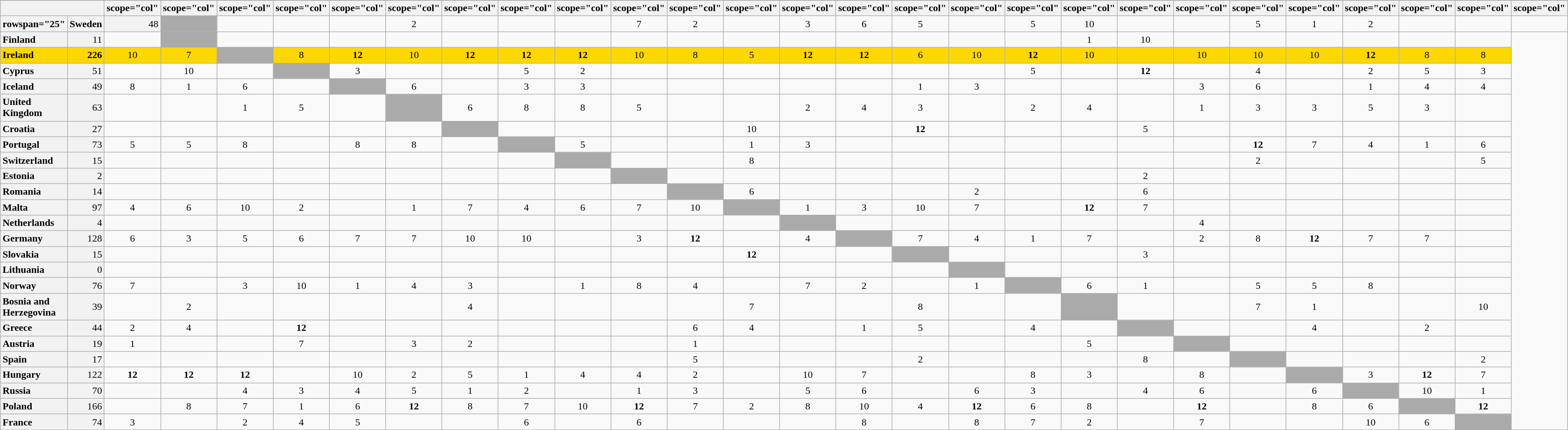<table class="wikitable plainrowheaders" style="text-align:center;">
<tr>
</tr>
<tr>
<th colspan="2"></th>
<th>scope="col" </th>
<th>scope="col" </th>
<th>scope="col" </th>
<th>scope="col" </th>
<th>scope="col" </th>
<th>scope="col" </th>
<th>scope="col" </th>
<th>scope="col" </th>
<th>scope="col" </th>
<th>scope="col" </th>
<th>scope="col" </th>
<th>scope="col" </th>
<th>scope="col" </th>
<th>scope="col" </th>
<th>scope="col" </th>
<th>scope="col" </th>
<th>scope="col" </th>
<th>scope="col" </th>
<th>scope="col" </th>
<th>scope="col" </th>
<th>scope="col" </th>
<th>scope="col" </th>
<th>scope="col" </th>
<th>scope="col" </th>
<th>scope="col" </th>
<th>scope="col" </th>
</tr>
<tr>
<th>rowspan="25" </th>
<th scope="row" style="text-align:left; background:#f2f2f2;">Sweden</th>
<td style="text-align:right; background:#f2f2f2;">48</td>
<td style="text-align:left; background:#aaa;"></td>
<td></td>
<td></td>
<td></td>
<td>2</td>
<td></td>
<td></td>
<td></td>
<td>7</td>
<td>2</td>
<td></td>
<td>3</td>
<td>6</td>
<td>5</td>
<td></td>
<td>5</td>
<td>10</td>
<td></td>
<td></td>
<td>5</td>
<td>1</td>
<td>2</td>
<td></td>
<td></td>
<td></td>
</tr>
<tr>
<th scope="row" style="text-align:left; background:#f2f2f2;">Finland</th>
<td style="text-align:right; background:#f2f2f2;">11</td>
<td></td>
<td style="text-align:left; background:#aaa;"></td>
<td></td>
<td></td>
<td></td>
<td></td>
<td></td>
<td></td>
<td></td>
<td></td>
<td></td>
<td></td>
<td></td>
<td></td>
<td></td>
<td></td>
<td></td>
<td>1</td>
<td>10</td>
<td></td>
<td></td>
<td></td>
<td></td>
<td></td>
<td></td>
</tr>
<tr style="background:gold;">
<th scope="row" style="text-align:left; font-weight:bold; background:gold;">Ireland</th>
<td style="text-align:right; font-weight:bold;">226</td>
<td>10</td>
<td>7</td>
<td style="text-align:left; background:#aaa;"></td>
<td>8</td>
<td><strong>12</strong></td>
<td>10</td>
<td><strong>12</strong></td>
<td><strong>12</strong></td>
<td><strong>12</strong></td>
<td>10</td>
<td>8</td>
<td>5</td>
<td><strong>12</strong></td>
<td><strong>12</strong></td>
<td>6</td>
<td>10</td>
<td><strong>12</strong></td>
<td>10</td>
<td></td>
<td>10</td>
<td>10</td>
<td>10</td>
<td><strong>12</strong></td>
<td>8</td>
<td>8</td>
</tr>
<tr>
<th scope="row" style="text-align:left; background:#f2f2f2;">Cyprus</th>
<td style="text-align:right; background:#f2f2f2;">51</td>
<td></td>
<td>10</td>
<td></td>
<td style="text-align:left; background:#aaa;"></td>
<td>3</td>
<td></td>
<td></td>
<td>5</td>
<td>2</td>
<td></td>
<td></td>
<td></td>
<td></td>
<td></td>
<td></td>
<td></td>
<td>5</td>
<td></td>
<td><strong>12</strong></td>
<td></td>
<td>4</td>
<td></td>
<td>2</td>
<td>5</td>
<td>3</td>
</tr>
<tr>
<th scope="row" style="text-align:left; background:#f2f2f2;">Iceland</th>
<td style="text-align:right; background:#f2f2f2;">49</td>
<td>8</td>
<td>1</td>
<td>6</td>
<td></td>
<td style="text-align:left; background:#aaa;"></td>
<td>6</td>
<td></td>
<td>3</td>
<td>3</td>
<td></td>
<td></td>
<td></td>
<td></td>
<td></td>
<td>1</td>
<td>3</td>
<td></td>
<td></td>
<td></td>
<td>3</td>
<td>6</td>
<td></td>
<td>1</td>
<td>4</td>
<td>4</td>
</tr>
<tr>
<th scope="row" style="text-align:left; background:#f2f2f2;">United Kingdom</th>
<td style="text-align:right; background:#f2f2f2;">63</td>
<td></td>
<td></td>
<td>1</td>
<td>5</td>
<td></td>
<td style="text-align:left; background:#aaa;"></td>
<td>6</td>
<td>8</td>
<td>8</td>
<td>5</td>
<td></td>
<td></td>
<td>2</td>
<td>4</td>
<td>3</td>
<td></td>
<td>2</td>
<td>4</td>
<td></td>
<td>1</td>
<td>3</td>
<td>3</td>
<td>5</td>
<td>3</td>
<td></td>
</tr>
<tr>
<th scope="row" style="text-align:left; background:#f2f2f2;">Croatia</th>
<td style="text-align:right; background:#f2f2f2;">27</td>
<td></td>
<td></td>
<td></td>
<td></td>
<td></td>
<td></td>
<td style="text-align:left; background:#aaa;"></td>
<td></td>
<td></td>
<td></td>
<td></td>
<td>10</td>
<td></td>
<td></td>
<td><strong>12</strong></td>
<td></td>
<td></td>
<td></td>
<td>5</td>
<td></td>
<td></td>
<td></td>
<td></td>
<td></td>
<td></td>
</tr>
<tr>
<th scope="row" style="text-align:left; background:#f2f2f2;">Portugal</th>
<td style="text-align:right; background:#f2f2f2;">73</td>
<td>5</td>
<td>5</td>
<td>8</td>
<td></td>
<td>8</td>
<td>8</td>
<td></td>
<td style="text-align:left; background:#aaa;"></td>
<td>5</td>
<td></td>
<td></td>
<td>1</td>
<td>3</td>
<td></td>
<td></td>
<td></td>
<td></td>
<td></td>
<td></td>
<td></td>
<td><strong>12</strong></td>
<td>7</td>
<td>4</td>
<td>1</td>
<td>6</td>
</tr>
<tr>
<th scope="row" style="text-align:left; background:#f2f2f2;">Switzerland</th>
<td style="text-align:right; background:#f2f2f2;">15</td>
<td></td>
<td></td>
<td></td>
<td></td>
<td></td>
<td></td>
<td></td>
<td></td>
<td style="text-align:left; background:#aaa;"></td>
<td></td>
<td></td>
<td>8</td>
<td></td>
<td></td>
<td></td>
<td></td>
<td></td>
<td></td>
<td></td>
<td></td>
<td>2</td>
<td></td>
<td></td>
<td></td>
<td>5</td>
</tr>
<tr>
<th scope="row" style="text-align:left; background:#f2f2f2;">Estonia</th>
<td style="text-align:right; background:#f2f2f2;">2</td>
<td></td>
<td></td>
<td></td>
<td></td>
<td></td>
<td></td>
<td></td>
<td></td>
<td></td>
<td style="text-align:left; background:#aaa;"></td>
<td></td>
<td></td>
<td></td>
<td></td>
<td></td>
<td></td>
<td></td>
<td></td>
<td>2</td>
<td></td>
<td></td>
<td></td>
<td></td>
<td></td>
<td></td>
</tr>
<tr>
<th scope="row" style="text-align:left; background:#f2f2f2;">Romania</th>
<td style="text-align:right; background:#f2f2f2;">14</td>
<td></td>
<td></td>
<td></td>
<td></td>
<td></td>
<td></td>
<td></td>
<td></td>
<td></td>
<td></td>
<td style="text-align:left; background:#aaa;"></td>
<td>6</td>
<td></td>
<td></td>
<td></td>
<td>2</td>
<td></td>
<td></td>
<td>6</td>
<td></td>
<td></td>
<td></td>
<td></td>
<td></td>
<td></td>
</tr>
<tr>
<th scope="row" style="text-align:left; background:#f2f2f2;">Malta</th>
<td style="text-align:right; background:#f2f2f2;">97</td>
<td>4</td>
<td>6</td>
<td>10</td>
<td>2</td>
<td></td>
<td>1</td>
<td>7</td>
<td>4</td>
<td>6</td>
<td>7</td>
<td>10</td>
<td style="text-align:left; background:#aaa;"></td>
<td>1</td>
<td>3</td>
<td>10</td>
<td>7</td>
<td></td>
<td><strong>12</strong></td>
<td>7</td>
<td></td>
<td></td>
<td></td>
<td></td>
<td></td>
<td></td>
</tr>
<tr>
<th scope="row" style="text-align:left; background:#f2f2f2;">Netherlands</th>
<td style="text-align:right; background:#f2f2f2;">4</td>
<td></td>
<td></td>
<td></td>
<td></td>
<td></td>
<td></td>
<td></td>
<td></td>
<td></td>
<td></td>
<td></td>
<td></td>
<td style="text-align:left; background:#aaa;"></td>
<td></td>
<td></td>
<td></td>
<td></td>
<td></td>
<td></td>
<td>4</td>
<td></td>
<td></td>
<td></td>
<td></td>
<td></td>
</tr>
<tr>
<th scope="row" style="text-align:left; background:#f2f2f2;">Germany</th>
<td style="text-align:right; background:#f2f2f2;">128</td>
<td>6</td>
<td>3</td>
<td>5</td>
<td>6</td>
<td>7</td>
<td>7</td>
<td>10</td>
<td>10</td>
<td></td>
<td>3</td>
<td><strong>12</strong></td>
<td></td>
<td>4</td>
<td style="text-align:left; background:#aaa;"></td>
<td>7</td>
<td>4</td>
<td>1</td>
<td>7</td>
<td></td>
<td>2</td>
<td>8</td>
<td><strong>12</strong></td>
<td>7</td>
<td>7</td>
<td></td>
</tr>
<tr>
<th scope="row" style="text-align:left; background:#f2f2f2;">Slovakia</th>
<td style="text-align:right; background:#f2f2f2;">15</td>
<td></td>
<td></td>
<td></td>
<td></td>
<td></td>
<td></td>
<td></td>
<td></td>
<td></td>
<td></td>
<td></td>
<td><strong>12</strong></td>
<td></td>
<td></td>
<td style="text-align:left; background:#aaa;"></td>
<td></td>
<td></td>
<td></td>
<td>3</td>
<td></td>
<td></td>
<td></td>
<td></td>
<td></td>
<td></td>
</tr>
<tr>
<th scope="row" style="text-align:left; background:#f2f2f2;">Lithuania</th>
<td style="text-align:right; background:#f2f2f2;">0</td>
<td></td>
<td></td>
<td></td>
<td></td>
<td></td>
<td></td>
<td></td>
<td></td>
<td></td>
<td></td>
<td></td>
<td></td>
<td></td>
<td></td>
<td></td>
<td style="text-align:left; background:#aaa;"></td>
<td></td>
<td></td>
<td></td>
<td></td>
<td></td>
<td></td>
<td></td>
<td></td>
<td></td>
</tr>
<tr>
<th scope="row" style="text-align:left; background:#f2f2f2;">Norway</th>
<td style="text-align:right; background:#f2f2f2;">76</td>
<td>7</td>
<td></td>
<td>3</td>
<td>10</td>
<td>1</td>
<td>4</td>
<td>3</td>
<td></td>
<td>1</td>
<td>8</td>
<td>4</td>
<td></td>
<td>7</td>
<td>2</td>
<td></td>
<td>1</td>
<td style="text-align:left; background:#aaa;"></td>
<td>6</td>
<td>1</td>
<td></td>
<td>5</td>
<td>5</td>
<td>8</td>
<td></td>
<td></td>
</tr>
<tr>
<th scope="row" style="text-align:left; background:#f2f2f2;">Bosnia and Herzegovina</th>
<td style="text-align:right; background:#f2f2f2;">39</td>
<td></td>
<td>2</td>
<td></td>
<td></td>
<td></td>
<td></td>
<td>4</td>
<td></td>
<td></td>
<td></td>
<td></td>
<td>7</td>
<td></td>
<td></td>
<td>8</td>
<td></td>
<td></td>
<td style="text-align:left; background:#aaa;"></td>
<td></td>
<td></td>
<td>7</td>
<td>1</td>
<td></td>
<td></td>
<td>10</td>
</tr>
<tr>
<th scope="row" style="text-align:left; background:#f2f2f2;">Greece</th>
<td style="text-align:right; background:#f2f2f2;">44</td>
<td>2</td>
<td>4</td>
<td></td>
<td><strong>12</strong></td>
<td></td>
<td></td>
<td></td>
<td></td>
<td></td>
<td></td>
<td>6</td>
<td>4</td>
<td></td>
<td>1</td>
<td>5</td>
<td></td>
<td>4</td>
<td></td>
<td style="text-align:left; background:#aaa;"></td>
<td></td>
<td></td>
<td>4</td>
<td></td>
<td>2</td>
<td></td>
</tr>
<tr>
<th scope="row" style="text-align:left; background:#f2f2f2;">Austria</th>
<td style="text-align:right; background:#f2f2f2;">19</td>
<td>1</td>
<td></td>
<td></td>
<td>7</td>
<td></td>
<td>3</td>
<td>2</td>
<td></td>
<td></td>
<td></td>
<td>1</td>
<td></td>
<td></td>
<td></td>
<td></td>
<td></td>
<td></td>
<td>5</td>
<td></td>
<td style="text-align:left; background:#aaa;"></td>
<td></td>
<td></td>
<td></td>
<td></td>
<td></td>
</tr>
<tr>
<th scope="row" style="text-align:left; background:#f2f2f2;">Spain</th>
<td style="text-align:right; background:#f2f2f2;">17</td>
<td></td>
<td></td>
<td></td>
<td></td>
<td></td>
<td></td>
<td></td>
<td></td>
<td></td>
<td></td>
<td>5</td>
<td></td>
<td></td>
<td></td>
<td>2</td>
<td></td>
<td></td>
<td></td>
<td>8</td>
<td></td>
<td style="text-align:left; background:#aaa;"></td>
<td></td>
<td></td>
<td></td>
<td>2</td>
</tr>
<tr>
<th scope="row" style="text-align:left; background:#f2f2f2;">Hungary</th>
<td style="text-align:right; background:#f2f2f2;">122</td>
<td><strong>12</strong></td>
<td><strong>12</strong></td>
<td><strong>12</strong></td>
<td></td>
<td>10</td>
<td>2</td>
<td>5</td>
<td>1</td>
<td>4</td>
<td>4</td>
<td>2</td>
<td></td>
<td>10</td>
<td>7</td>
<td></td>
<td></td>
<td>8</td>
<td>3</td>
<td></td>
<td>8</td>
<td></td>
<td style="text-align:left; background:#aaa;"></td>
<td>3</td>
<td><strong>12</strong></td>
<td>7</td>
</tr>
<tr>
<th scope="row" style="text-align:left; background:#f2f2f2;">Russia</th>
<td style="text-align:right; background:#f2f2f2;">70</td>
<td></td>
<td></td>
<td>4</td>
<td>3</td>
<td>4</td>
<td>5</td>
<td>1</td>
<td>2</td>
<td></td>
<td>1</td>
<td>3</td>
<td></td>
<td>5</td>
<td>6</td>
<td></td>
<td>6</td>
<td>3</td>
<td></td>
<td>4</td>
<td>6</td>
<td></td>
<td>6</td>
<td style="text-align:left; background:#aaa;"></td>
<td>10</td>
<td>1</td>
</tr>
<tr>
<th scope="row" style="text-align:left; background:#f2f2f2;">Poland</th>
<td style="text-align:right; background:#f2f2f2;">166</td>
<td></td>
<td>8</td>
<td>7</td>
<td>1</td>
<td>6</td>
<td><strong>12</strong></td>
<td>8</td>
<td>7</td>
<td>10</td>
<td><strong>12</strong></td>
<td>7</td>
<td>2</td>
<td>8</td>
<td>10</td>
<td>4</td>
<td><strong>12</strong></td>
<td>6</td>
<td>8</td>
<td></td>
<td><strong>12</strong></td>
<td></td>
<td>8</td>
<td>6</td>
<td style="text-align:left; background:#aaa;"></td>
<td><strong>12</strong></td>
</tr>
<tr>
<th scope="row" style="text-align:left; background:#f2f2f2;">France</th>
<td style="text-align:right; background:#f2f2f2;">74</td>
<td>3</td>
<td></td>
<td>2</td>
<td>4</td>
<td>5</td>
<td></td>
<td></td>
<td>6</td>
<td></td>
<td>6</td>
<td></td>
<td></td>
<td></td>
<td>8</td>
<td></td>
<td>8</td>
<td>7</td>
<td>2</td>
<td></td>
<td>7</td>
<td></td>
<td></td>
<td>10</td>
<td>6</td>
<td style="text-align:left; background:#aaa;"></td>
</tr>
</table>
